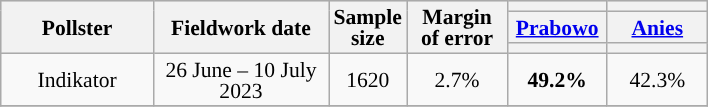<table class="wikitable" style="text-align:center; font-size:90%; line-height:14px;">
<tr bgcolor=lightgray>
<th style="width:95px;" rowspan="3">Pollster</th>
<th style="width:110px;" rowspan="3">Fieldwork date</th>
<th style="width:35px;" rowspan="3">Sample size</th>
<th rowspan="3" style="width:60px;">Margin of error</th>
<th style="width:60px;"></th>
<th style="width:60px;"></th>
</tr>
<tr>
<th><a href='#'>Prabowo</a> <br></th>
<th><a href='#'>Anies</a> <br></th>
</tr>
<tr>
<th class="unsortable" style="color:inherit;background:"></th>
<th class="unsortable" style="color:inherit;background:"></th>
</tr>
<tr>
<td>Indikator</td>
<td>26 June – 10 July 2023</td>
<td>1620</td>
<td>2.7%</td>
<td style="background-color:#"><strong>49.2%</strong></td>
<td>42.3%</td>
</tr>
<tr>
</tr>
</table>
